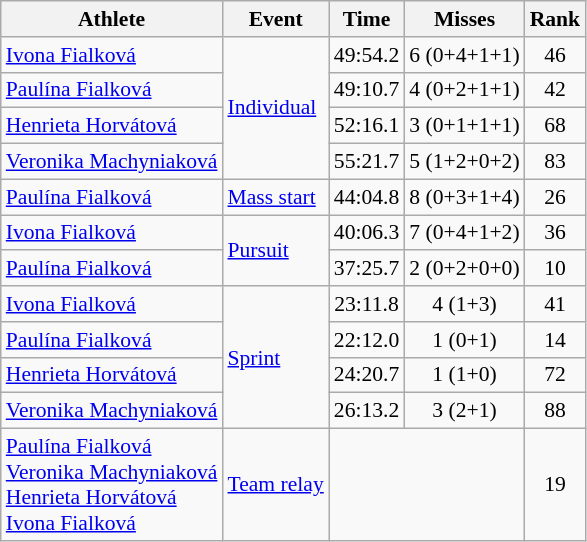<table class=wikitable style=font-size:90%;text-align:center>
<tr>
<th>Athlete</th>
<th>Event</th>
<th>Time</th>
<th>Misses</th>
<th>Rank</th>
</tr>
<tr>
<td align=left><a href='#'>Ivona Fialková</a></td>
<td align=left rowspan=4><a href='#'>Individual</a></td>
<td>49:54.2</td>
<td>6 (0+4+1+1)</td>
<td>46</td>
</tr>
<tr>
<td align=left><a href='#'>Paulína Fialková</a></td>
<td>49:10.7</td>
<td>4 (0+2+1+1)</td>
<td>42</td>
</tr>
<tr>
<td align=left><a href='#'>Henrieta Horvátová</a></td>
<td>52:16.1</td>
<td>3 (0+1+1+1)</td>
<td>68</td>
</tr>
<tr>
<td align=left><a href='#'>Veronika Machyniaková</a></td>
<td>55:21.7</td>
<td>5 (1+2+0+2)</td>
<td>83</td>
</tr>
<tr>
<td align=left><a href='#'>Paulína Fialková</a></td>
<td align=left><a href='#'>Mass start</a></td>
<td>44:04.8</td>
<td>8 (0+3+1+4)</td>
<td>26</td>
</tr>
<tr>
<td align=left><a href='#'>Ivona Fialková</a></td>
<td align=left rowspan=2><a href='#'>Pursuit</a></td>
<td>40:06.3</td>
<td>7 (0+4+1+2)</td>
<td>36</td>
</tr>
<tr>
<td align=left><a href='#'>Paulína Fialková</a></td>
<td>37:25.7</td>
<td>2 (0+2+0+0)</td>
<td>10</td>
</tr>
<tr>
<td align=left><a href='#'>Ivona Fialková</a></td>
<td align=left rowspan=4><a href='#'>Sprint</a></td>
<td>23:11.8</td>
<td>4 (1+3)</td>
<td>41</td>
</tr>
<tr>
<td align=left><a href='#'>Paulína Fialková</a></td>
<td>22:12.0</td>
<td>1 (0+1)</td>
<td>14</td>
</tr>
<tr>
<td align=left><a href='#'>Henrieta Horvátová</a></td>
<td>24:20.7</td>
<td>1 (1+0)</td>
<td>72</td>
</tr>
<tr>
<td align=left><a href='#'>Veronika Machyniaková</a></td>
<td>26:13.2</td>
<td>3 (2+1)</td>
<td>88</td>
</tr>
<tr>
<td align=left><a href='#'>Paulína Fialková</a><br><a href='#'>Veronika Machyniaková</a><br><a href='#'>Henrieta Horvátová</a><br><a href='#'>Ivona Fialková</a></td>
<td align=left><a href='#'>Team relay</a></td>
<td colspan=2></td>
<td>19</td>
</tr>
</table>
